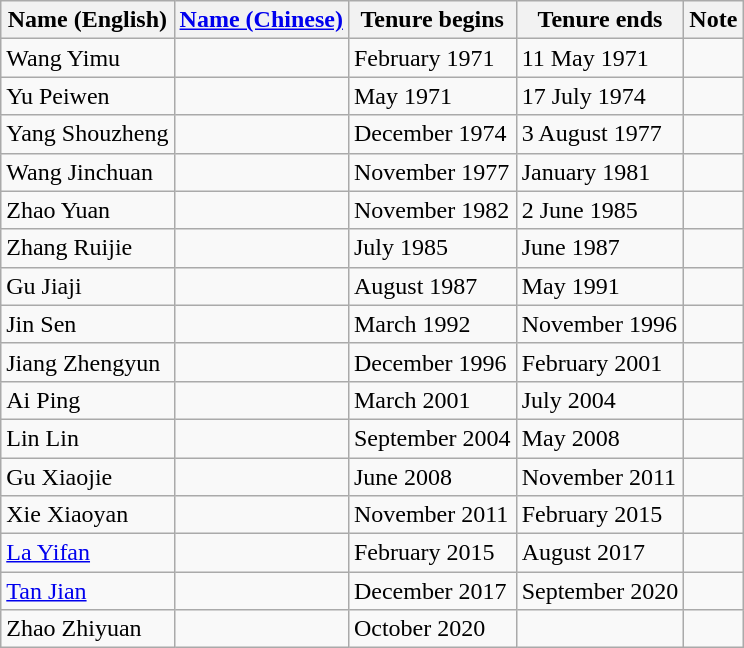<table class="wikitable">
<tr>
<th>Name (English)</th>
<th><a href='#'>Name (Chinese)</a></th>
<th>Tenure begins</th>
<th>Tenure ends</th>
<th>Note</th>
</tr>
<tr>
<td>Wang Yimu</td>
<td></td>
<td>February 1971</td>
<td>11 May 1971</td>
<td></td>
</tr>
<tr>
<td>Yu Peiwen</td>
<td></td>
<td>May 1971</td>
<td>17 July 1974</td>
<td></td>
</tr>
<tr>
<td>Yang Shouzheng</td>
<td></td>
<td>December 1974</td>
<td>3 August 1977</td>
<td></td>
</tr>
<tr>
<td>Wang Jinchuan</td>
<td></td>
<td>November 1977</td>
<td>January 1981</td>
<td></td>
</tr>
<tr>
<td>Zhao Yuan</td>
<td></td>
<td>November 1982</td>
<td>2 June 1985</td>
<td></td>
</tr>
<tr>
<td>Zhang Ruijie</td>
<td></td>
<td>July 1985</td>
<td>June 1987</td>
<td></td>
</tr>
<tr>
<td>Gu Jiaji</td>
<td></td>
<td>August 1987</td>
<td>May 1991</td>
<td></td>
</tr>
<tr>
<td>Jin Sen</td>
<td></td>
<td>March 1992</td>
<td>November 1996</td>
<td></td>
</tr>
<tr>
<td>Jiang Zhengyun</td>
<td></td>
<td>December 1996</td>
<td>February 2001</td>
<td></td>
</tr>
<tr>
<td>Ai Ping</td>
<td></td>
<td>March 2001</td>
<td>July 2004</td>
<td></td>
</tr>
<tr>
<td>Lin Lin</td>
<td></td>
<td>September 2004</td>
<td>May 2008</td>
<td></td>
</tr>
<tr>
<td>Gu Xiaojie</td>
<td></td>
<td>June 2008</td>
<td>November 2011</td>
<td></td>
</tr>
<tr>
<td>Xie Xiaoyan</td>
<td></td>
<td>November 2011</td>
<td>February 2015</td>
<td></td>
</tr>
<tr>
<td><a href='#'>La Yifan</a></td>
<td></td>
<td>February 2015</td>
<td>August 2017</td>
<td></td>
</tr>
<tr>
<td><a href='#'>Tan Jian</a></td>
<td></td>
<td>December 2017</td>
<td>September 2020</td>
<td></td>
</tr>
<tr>
<td>Zhao Zhiyuan</td>
<td></td>
<td>October 2020</td>
<td></td>
<td></td>
</tr>
</table>
